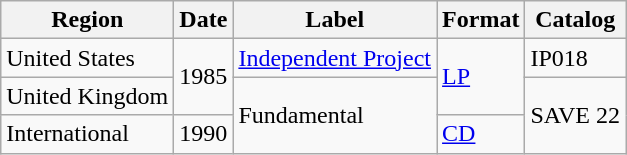<table class="wikitable">
<tr>
<th>Region</th>
<th>Date</th>
<th>Label</th>
<th>Format</th>
<th>Catalog</th>
</tr>
<tr>
<td>United States</td>
<td rowspan="2">1985</td>
<td><a href='#'>Independent Project</a></td>
<td rowspan="2"><a href='#'>LP</a></td>
<td>IP018</td>
</tr>
<tr>
<td>United Kingdom</td>
<td rowspan="2">Fundamental</td>
<td rowspan="2">SAVE 22</td>
</tr>
<tr>
<td>International</td>
<td>1990</td>
<td><a href='#'>CD</a></td>
</tr>
</table>
